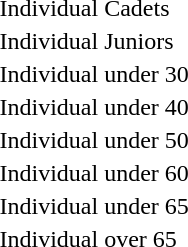<table>
<tr>
<td rowspan=2>Individual Cadets</td>
<td rowspan=2></td>
<td rowspan=2></td>
<td></td>
</tr>
<tr>
<td></td>
</tr>
<tr>
<td rowspan=2>Individual Juniors</td>
<td rowspan=2></td>
<td rowspan=2></td>
<td></td>
</tr>
<tr>
<td></td>
</tr>
<tr>
<td rowspan=2>Individual under 30</td>
<td rowspan=2></td>
<td rowspan=2></td>
<td></td>
</tr>
<tr>
<td></td>
</tr>
<tr>
<td rowspan=2>Individual under 40</td>
<td rowspan=2></td>
<td rowspan=2></td>
<td></td>
</tr>
<tr>
<td></td>
</tr>
<tr>
<td rowspan=2>Individual under 50</td>
<td rowspan=2></td>
<td rowspan=2></td>
<td></td>
</tr>
<tr>
<td></td>
</tr>
<tr>
<td rowspan=2>Individual under 60</td>
<td rowspan=2></td>
<td rowspan=2></td>
<td></td>
</tr>
<tr>
<td></td>
</tr>
<tr>
<td rowspan=2>Individual under 65</td>
<td rowspan=2></td>
<td rowspan=2></td>
<td></td>
</tr>
<tr>
<td></td>
</tr>
<tr>
<td rowspan=2>Individual over 65</td>
<td rowspan=2></td>
<td rowspan=2></td>
<td></td>
</tr>
<tr>
<td></td>
</tr>
</table>
